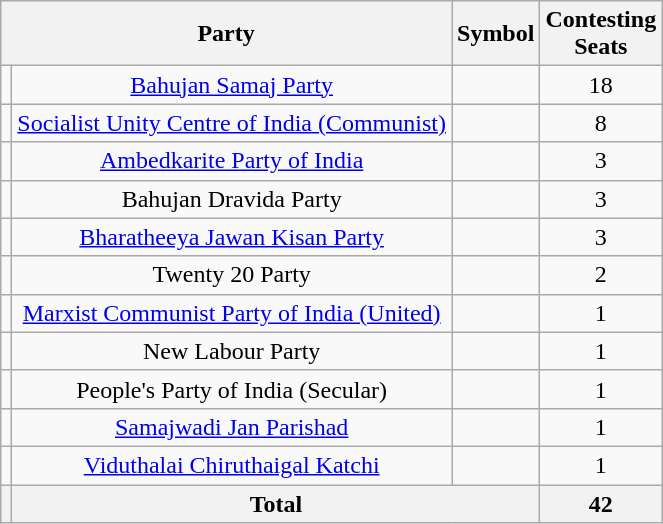<table class="wikitable" style="text-align:center">
<tr>
<th colspan="2" style="width: 50px;">Party</th>
<th style="width: 50px;">Symbol</th>
<th style="width: 50px;">Contesting Seats</th>
</tr>
<tr>
<td></td>
<td><a href='#'>Bahujan Samaj Party</a></td>
<td></td>
<td>18</td>
</tr>
<tr>
<td></td>
<td><a href='#'>Socialist Unity Centre of India (Communist)</a></td>
<td></td>
<td>8</td>
</tr>
<tr>
<td></td>
<td><a href='#'>Ambedkarite Party of India</a></td>
<td></td>
<td>3</td>
</tr>
<tr>
<td></td>
<td>Bahujan Dravida Party</td>
<td></td>
<td>3</td>
</tr>
<tr>
<td></td>
<td><a href='#'>Bharatheeya Jawan Kisan Party</a></td>
<td></td>
<td>3</td>
</tr>
<tr>
<td></td>
<td>Twenty 20 Party</td>
<td></td>
<td>2</td>
</tr>
<tr>
<td></td>
<td><a href='#'>Marxist Communist Party of India (United)</a></td>
<td></td>
<td>1</td>
</tr>
<tr>
<td></td>
<td>New Labour Party</td>
<td></td>
<td>1</td>
</tr>
<tr>
<td></td>
<td>People's Party of India (Secular)</td>
<td></td>
<td>1</td>
</tr>
<tr>
<td></td>
<td><a href='#'>Samajwadi Jan Parishad</a></td>
<td></td>
<td>1</td>
</tr>
<tr>
<td></td>
<td><a href='#'>Viduthalai Chiruthaigal Katchi</a></td>
<td></td>
<td>1</td>
</tr>
<tr>
<th></th>
<th colspan="2">Total</th>
<th>42</th>
</tr>
</table>
